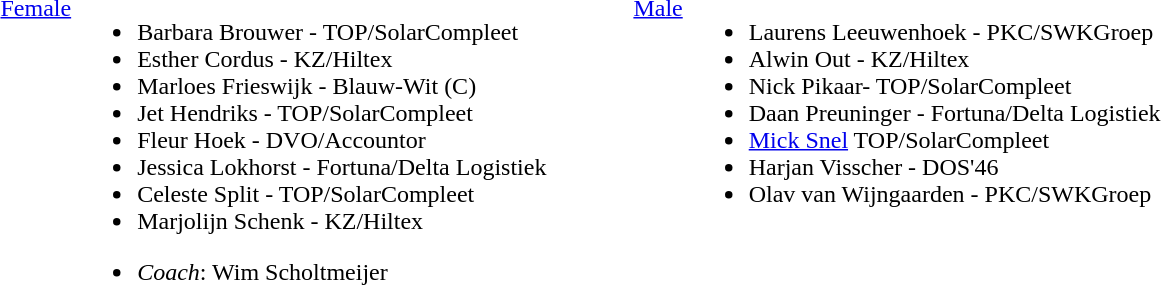<table>
<tr>
<td valign="top"><br><a href='#'>Female</a></td>
<td valign="top"><br><ul><li>Barbara Brouwer - TOP/SolarCompleet</li><li>Esther Cordus - KZ/Hiltex</li><li>Marloes Frieswijk - Blauw-Wit (C)</li><li>Jet Hendriks - TOP/SolarCompleet</li><li>Fleur Hoek - DVO/Accountor</li><li>Jessica Lokhorst - Fortuna/Delta Logistiek</li><li>Celeste Split - TOP/SolarCompleet</li><li>Marjolijn Schenk - KZ/Hiltex</li></ul><ul><li><em>Coach</em>: Wim Scholtmeijer</li></ul></td>
<td width="50"> </td>
<td valign="top"><br><a href='#'>Male</a></td>
<td valign="top"><br><ul><li>Laurens Leeuwenhoek - PKC/SWKGroep</li><li>Alwin Out - KZ/Hiltex</li><li>Nick Pikaar- TOP/SolarCompleet</li><li>Daan Preuninger - Fortuna/Delta Logistiek</li><li><a href='#'>Mick Snel</a> TOP/SolarCompleet</li><li>Harjan Visscher - DOS'46</li><li>Olav van Wijngaarden - PKC/SWKGroep</li></ul></td>
</tr>
</table>
